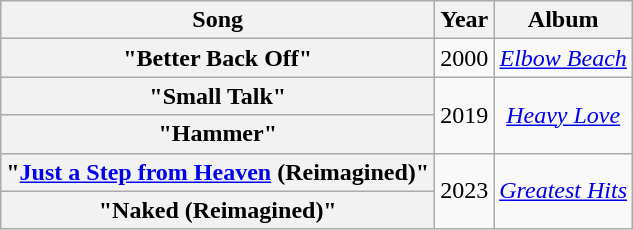<table class="wikitable plainrowheaders" style="text-align:center;" border="1">
<tr>
<th scope="col">Song</th>
<th scope="col">Year</th>
<th scope="col">Album</th>
</tr>
<tr>
<th scope="row">"Better Back Off"</th>
<td>2000</td>
<td><em><a href='#'>Elbow Beach</a></em></td>
</tr>
<tr>
<th scope="row">"Small Talk"</th>
<td rowspan="2">2019</td>
<td rowspan="2"><em><a href='#'>Heavy Love</a></em></td>
</tr>
<tr>
<th scope="row">"Hammer"</th>
</tr>
<tr>
<th scope="row">"<a href='#'>Just a Step from Heaven</a> (Reimagined)"</th>
<td rowspan="2">2023</td>
<td rowspan="2"><em><a href='#'>Greatest Hits</a></em></td>
</tr>
<tr>
<th scope="row">"Naked (Reimagined)"</th>
</tr>
</table>
